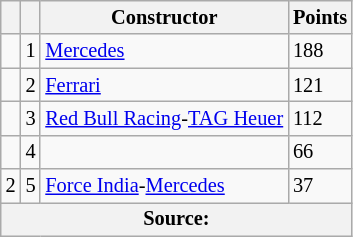<table class="wikitable" style="font-size: 85%;">
<tr>
<th></th>
<th></th>
<th>Constructor</th>
<th>Points</th>
</tr>
<tr>
<td align="left"></td>
<td align="center">1</td>
<td> <a href='#'>Mercedes</a></td>
<td align="left">188</td>
</tr>
<tr>
<td align="left"></td>
<td align="center">2</td>
<td> <a href='#'>Ferrari</a></td>
<td align="left">121</td>
</tr>
<tr>
<td align="left"></td>
<td align="center">3</td>
<td> <a href='#'>Red Bull Racing</a>-<a href='#'>TAG Heuer</a></td>
<td align="left">112</td>
</tr>
<tr>
<td align="left"></td>
<td align="center">4</td>
<td></td>
<td align="left">66</td>
</tr>
<tr>
<td align="left"> 2</td>
<td align="center">5</td>
<td> <a href='#'>Force India</a>-<a href='#'>Mercedes</a></td>
<td align="left">37</td>
</tr>
<tr>
<th colspan=4>Source:</th>
</tr>
</table>
